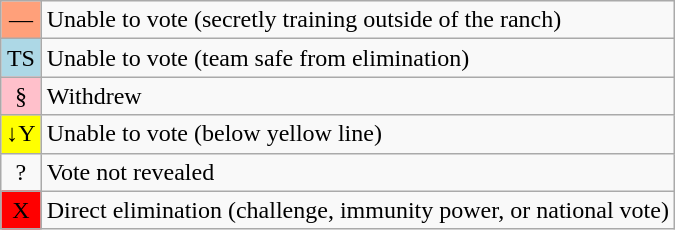<table class="wikitable">
<tr>
<td align="center" bgcolor="lightsalmon">—</td>
<td>Unable to vote (secretly training outside of the ranch)</td>
</tr>
<tr>
<td align="center" bgcolor="lightblue">TS</td>
<td>Unable to vote (team safe from elimination)</td>
</tr>
<tr>
<td align="center" bgcolor="pink">§</td>
<td>Withdrew</td>
</tr>
<tr>
<td align="center" bgcolor="yellow">↓Y</td>
<td>Unable to vote (below yellow line)</td>
</tr>
<tr>
<td align="center">?</td>
<td>Vote not revealed</td>
</tr>
<tr>
<td align="center" bgcolor="red">X</td>
<td>Direct elimination (challenge, immunity power, or national vote)</td>
</tr>
</table>
